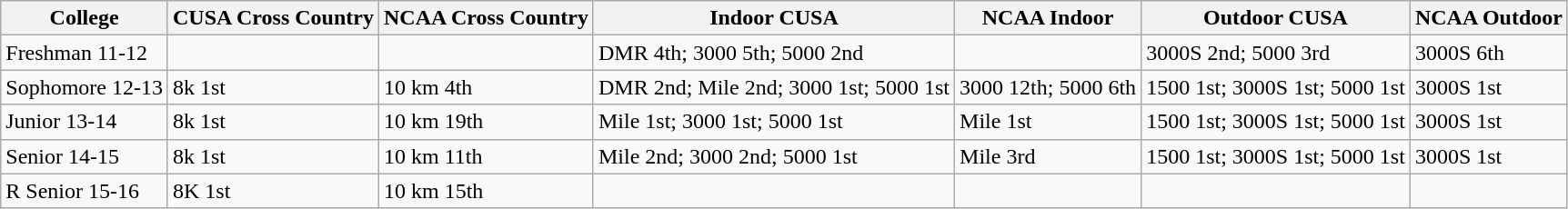<table class="wikitable sortable">
<tr>
<th>College</th>
<th>CUSA Cross Country</th>
<th>NCAA Cross Country</th>
<th>Indoor CUSA</th>
<th>NCAA Indoor</th>
<th>Outdoor CUSA</th>
<th>NCAA Outdoor</th>
</tr>
<tr>
<td>Freshman 11-12</td>
<td></td>
<td></td>
<td>DMR 4th; 3000 5th; 5000 2nd</td>
<td></td>
<td>3000S 2nd; 5000 3rd</td>
<td>3000S 6th</td>
</tr>
<tr>
<td>Sophomore 12-13</td>
<td>8k 1st</td>
<td>10 km 4th</td>
<td>DMR 2nd; Mile 2nd; 3000 1st; 5000 1st</td>
<td>3000 12th; 5000 6th</td>
<td>1500 1st; 3000S 1st; 5000 1st</td>
<td>3000S 1st</td>
</tr>
<tr>
<td>Junior 13-14</td>
<td>8k 1st</td>
<td>10 km 19th</td>
<td>Mile 1st; 3000 1st; 5000 1st</td>
<td>Mile 1st</td>
<td>1500 1st; 3000S 1st; 5000 1st</td>
<td>3000S 1st</td>
</tr>
<tr>
<td>Senior 14-15</td>
<td>8k 1st</td>
<td>10 km 11th</td>
<td>Mile 2nd; 3000 2nd; 5000 1st</td>
<td>Mile 3rd</td>
<td>1500 1st; 3000S 1st; 5000 1st</td>
<td>3000S 1st</td>
</tr>
<tr>
<td>R Senior 15-16</td>
<td>8K 1st</td>
<td>10 km 15th</td>
<td></td>
<td></td>
<td></td>
<td></td>
</tr>
</table>
